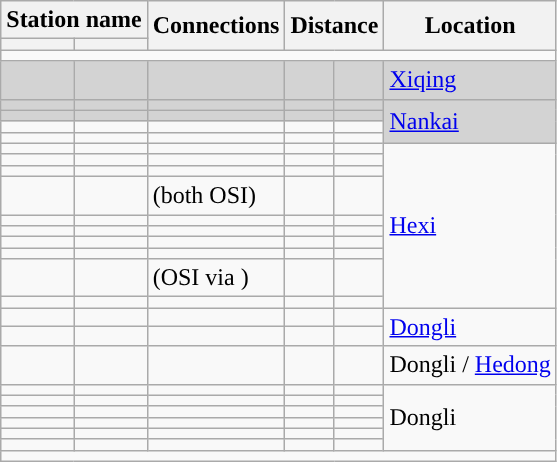<table class="wikitable">
<tr>
<th colspan="2">Station name</th>
<th rowspan="2">Connections</th>
<th colspan="2" rowspan="2">Distance<br></th>
<th rowspan="2">Location</th>
</tr>
<tr>
<th></th>
<th></th>
</tr>
<tr style="background:#">
<td colspan="7"></td>
</tr>
<tr bgcolor="lightgrey">
<td></td>
<td></td>
<td></td>
<td></td>
<td></td>
<td><a href='#'>Xiqing</a></td>
</tr>
<tr bgcolor="lightgrey">
<td></td>
<td></td>
<td></td>
<td></td>
<td></td>
<td rowspan="4"><a href='#'>Nankai</a></td>
</tr>
<tr bgcolor="lightgrey">
<td></td>
<td></td>
<td></td>
<td></td>
<td></td>
</tr>
<tr>
<td></td>
<td></td>
<td></td>
<td></td>
<td></td>
</tr>
<tr>
<td></td>
<td></td>
<td></td>
<td></td>
<td></td>
</tr>
<tr>
<td></td>
<td></td>
<td></td>
<td></td>
<td></td>
<td rowspan="10"><a href='#'>Hexi</a></td>
</tr>
<tr>
<td></td>
<td></td>
<td></td>
<td></td>
<td></td>
</tr>
<tr>
<td></td>
<td></td>
<td></td>
<td></td>
<td></td>
</tr>
<tr>
<td></td>
<td></td>
<td>  (both OSI)</td>
<td></td>
<td></td>
</tr>
<tr>
<td></td>
<td></td>
<td></td>
<td></td>
<td></td>
</tr>
<tr>
<td></td>
<td></td>
<td></td>
<td></td>
<td></td>
</tr>
<tr>
<td></td>
<td></td>
<td></td>
<td></td>
<td></td>
</tr>
<tr>
<td></td>
<td></td>
<td></td>
<td></td>
<td></td>
</tr>
<tr>
<td></td>
<td></td>
<td> (OSI via )</td>
<td></td>
<td></td>
</tr>
<tr>
<td></td>
<td></td>
<td></td>
<td></td>
<td></td>
</tr>
<tr>
<td></td>
<td></td>
<td></td>
<td></td>
<td></td>
<td rowspan="2"><a href='#'>Dongli</a></td>
</tr>
<tr>
<td></td>
<td></td>
<td></td>
<td></td>
<td></td>
</tr>
<tr>
<td></td>
<td></td>
<td></td>
<td></td>
<td></td>
<td>Dongli / <a href='#'>Hedong</a></td>
</tr>
<tr>
<td></td>
<td></td>
<td></td>
<td></td>
<td></td>
<td rowspan="6">Dongli</td>
</tr>
<tr>
<td></td>
<td></td>
<td></td>
<td></td>
<td></td>
</tr>
<tr>
<td></td>
<td></td>
<td></td>
<td></td>
<td></td>
</tr>
<tr>
<td></td>
<td></td>
<td></td>
<td></td>
<td></td>
</tr>
<tr>
<td></td>
<td></td>
<td></td>
<td></td>
<td></td>
</tr>
<tr>
<td></td>
<td></td>
<td></td>
<td></td>
<td></td>
</tr>
<tr style="background:#">
<td colspan="7"></td>
</tr>
</table>
